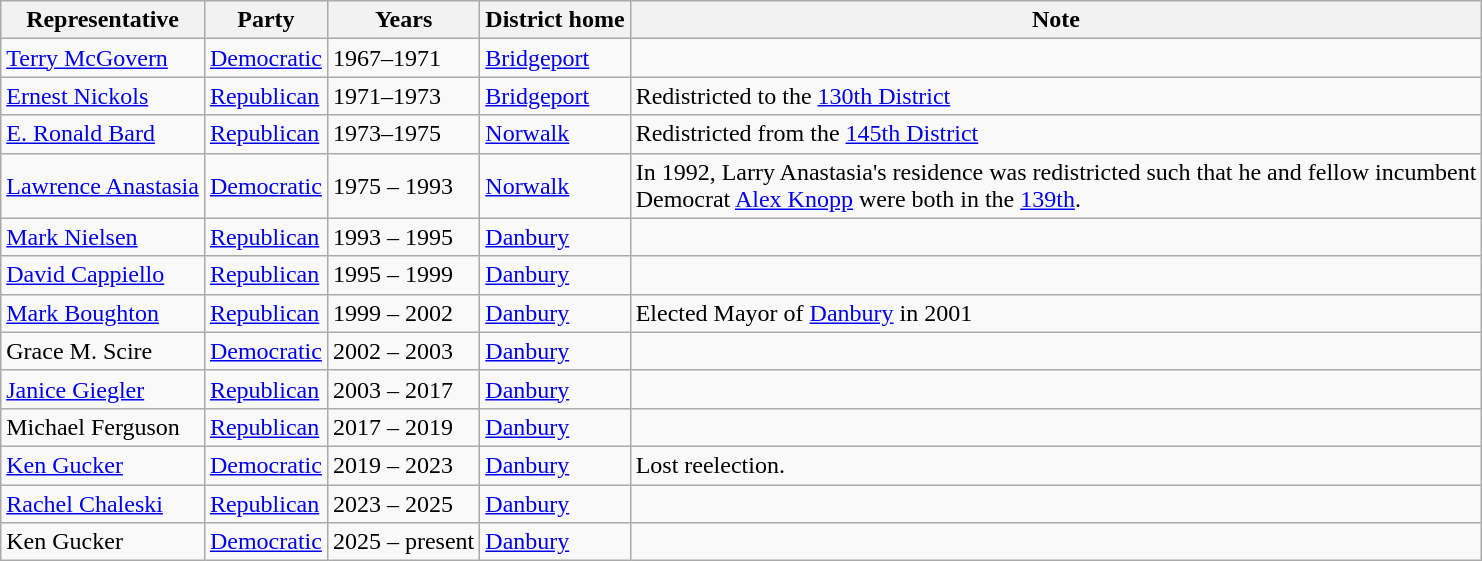<table class=wikitable>
<tr valign=bottom>
<th>Representative</th>
<th>Party</th>
<th>Years</th>
<th>District home</th>
<th>Note</th>
</tr>
<tr>
<td><a href='#'>Terry McGovern</a></td>
<td><a href='#'>Democratic</a></td>
<td>1967–1971</td>
<td><a href='#'>Bridgeport</a></td>
<td></td>
</tr>
<tr>
<td><a href='#'>Ernest Nickols</a></td>
<td><a href='#'>Republican</a></td>
<td>1971–1973</td>
<td><a href='#'>Bridgeport</a></td>
<td>Redistricted to the <a href='#'>130th District</a></td>
</tr>
<tr>
<td><a href='#'>E. Ronald Bard</a></td>
<td><a href='#'>Republican</a></td>
<td>1973–1975</td>
<td><a href='#'>Norwalk</a></td>
<td>Redistricted from the <a href='#'>145th District</a></td>
</tr>
<tr>
<td><a href='#'>Lawrence Anastasia</a></td>
<td><a href='#'>Democratic</a></td>
<td>1975 – 1993</td>
<td><a href='#'>Norwalk</a></td>
<td>In 1992, Larry Anastasia's residence was redistricted such that he and fellow incumbent<br>Democrat  <a href='#'>Alex Knopp</a> were both in the <a href='#'>139th</a>.</td>
</tr>
<tr>
<td><a href='#'>Mark Nielsen</a></td>
<td><a href='#'>Republican</a></td>
<td>1993 – 1995</td>
<td><a href='#'>Danbury</a></td>
<td></td>
</tr>
<tr>
<td><a href='#'>David Cappiello</a></td>
<td><a href='#'>Republican</a></td>
<td>1995 – 1999</td>
<td><a href='#'>Danbury</a></td>
<td></td>
</tr>
<tr>
<td><a href='#'>Mark Boughton</a></td>
<td><a href='#'>Republican</a></td>
<td>1999 – 2002</td>
<td><a href='#'>Danbury</a></td>
<td>Elected Mayor of <a href='#'>Danbury</a> in 2001</td>
</tr>
<tr>
<td>Grace M. Scire</td>
<td><a href='#'>Democratic</a></td>
<td>2002 – 2003</td>
<td><a href='#'>Danbury</a></td>
<td></td>
</tr>
<tr>
<td><a href='#'>Janice Giegler</a></td>
<td><a href='#'>Republican</a></td>
<td>2003 – 2017</td>
<td><a href='#'>Danbury</a></td>
<td></td>
</tr>
<tr>
<td>Michael Ferguson</td>
<td><a href='#'>Republican</a></td>
<td>2017 – 2019</td>
<td><a href='#'>Danbury</a></td>
<td></td>
</tr>
<tr>
<td><a href='#'>Ken Gucker</a></td>
<td><a href='#'>Democratic</a></td>
<td>2019 – 2023</td>
<td><a href='#'>Danbury</a></td>
<td>Lost reelection.</td>
</tr>
<tr>
<td><a href='#'>Rachel Chaleski</a></td>
<td><a href='#'>Republican</a></td>
<td>2023 – 2025</td>
<td><a href='#'>Danbury</a></td>
<td></td>
</tr>
<tr>
<td>Ken Gucker</td>
<td><a href='#'>Democratic</a></td>
<td>2025 – present</td>
<td><a href='#'>Danbury</a></td>
<td></td>
</tr>
</table>
